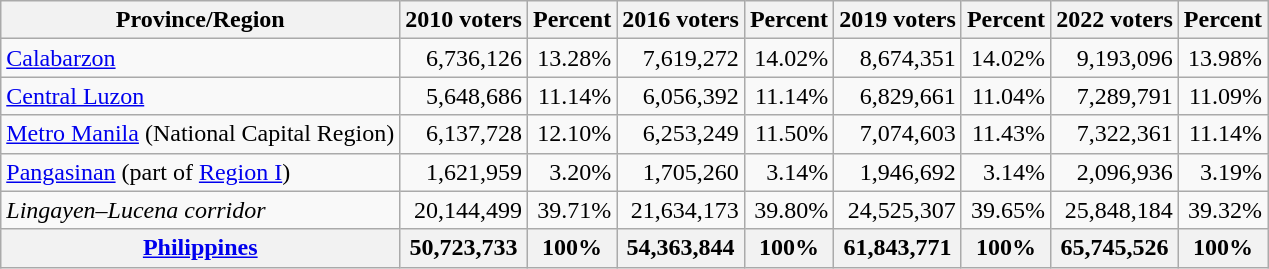<table class="wikitable" style="text-align:right;">
<tr>
<th>Province/Region</th>
<th>2010 voters</th>
<th>Percent</th>
<th>2016 voters</th>
<th>Percent</th>
<th>2019 voters</th>
<th>Percent</th>
<th>2022 voters</th>
<th>Percent</th>
</tr>
<tr>
<td align="left"><a href='#'>Calabarzon</a></td>
<td>6,736,126</td>
<td>13.28%</td>
<td>7,619,272</td>
<td>14.02%</td>
<td>8,674,351</td>
<td>14.02%</td>
<td>9,193,096</td>
<td>13.98%</td>
</tr>
<tr>
<td align="left"><a href='#'>Central Luzon</a></td>
<td>5,648,686</td>
<td>11.14%</td>
<td>6,056,392</td>
<td>11.14%</td>
<td>6,829,661</td>
<td>11.04%</td>
<td>7,289,791</td>
<td>11.09%</td>
</tr>
<tr>
<td align="left"><a href='#'>Metro Manila</a> (National Capital Region)</td>
<td>6,137,728</td>
<td>12.10%</td>
<td>6,253,249</td>
<td>11.50%</td>
<td>7,074,603</td>
<td>11.43%</td>
<td>7,322,361</td>
<td>11.14%</td>
</tr>
<tr>
<td align="left"><a href='#'>Pangasinan</a> (part of <a href='#'>Region I</a>)</td>
<td>1,621,959</td>
<td>3.20%</td>
<td>1,705,260</td>
<td>3.14%</td>
<td>1,946,692</td>
<td>3.14%</td>
<td>2,096,936</td>
<td>3.19%</td>
</tr>
<tr>
<td align="left"><em>Lingayen–Lucena corridor</em></td>
<td>20,144,499</td>
<td>39.71%</td>
<td>21,634,173</td>
<td>39.80%</td>
<td>24,525,307</td>
<td>39.65%</td>
<td>25,848,184</td>
<td>39.32%</td>
</tr>
<tr>
<th><a href='#'>Philippines</a></th>
<th>50,723,733</th>
<th>100%</th>
<th>54,363,844</th>
<th>100%</th>
<th>61,843,771</th>
<th>100%</th>
<th>65,745,526</th>
<th>100%</th>
</tr>
</table>
